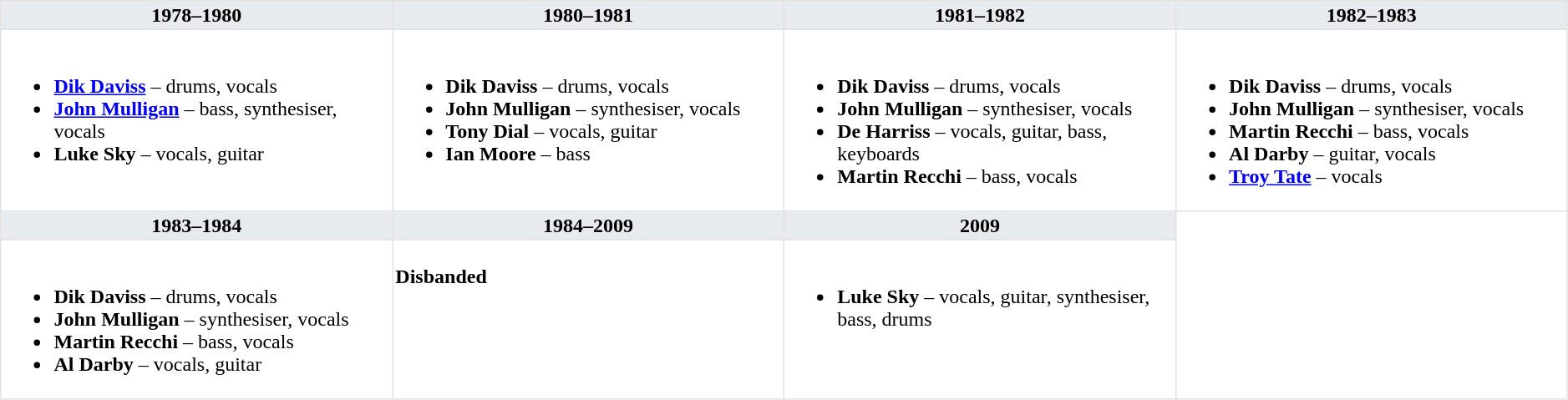<table class="toccolours" border=1 cellpadding=2 cellspacing=0 style="float: width: 375px; margin: 0 0 1em 1em; border-collapse: collapse; border: 1px solid #E2E2E2;" width=99%>
<tr>
<th bgcolor="#E7EBEE" valign=top width=25%>1978–1980</th>
<th bgcolor="#E7EBEE" valign=top width=25%>1980–1981</th>
<th bgcolor="#E7EBEE" valign=top width=25%>1981–1982</th>
<th bgcolor="#E7EBEE" valign=top width=25%>1982–1983</th>
</tr>
<tr>
<td valign=top><br><ul><li><strong><a href='#'>Dik Daviss</a></strong> – drums, vocals</li><li><strong><a href='#'>John Mulligan</a></strong> – bass, synthesiser, vocals</li><li><strong>Luke Sky</strong> – vocals, guitar</li></ul></td>
<td valign=top><br><ul><li><strong>Dik Daviss</strong> – drums, vocals</li><li><strong>John Mulligan</strong> – synthesiser, vocals</li><li><strong>Tony Dial</strong> – vocals, guitar</li><li><strong>Ian Moore</strong> – bass</li></ul></td>
<td valign=top><br><ul><li><strong>Dik Daviss</strong> – drums, vocals</li><li><strong>John Mulligan</strong> – synthesiser, vocals</li><li><strong>De Harriss</strong> – vocals, guitar, bass, keyboards</li><li><strong>Martin Recchi</strong> – bass, vocals</li></ul></td>
<td valign=top><br><ul><li><strong>Dik Daviss</strong> – drums, vocals</li><li><strong>John Mulligan</strong> – synthesiser, vocals</li><li><strong>Martin Recchi</strong> – bass, vocals</li><li><strong>Al Darby</strong> – guitar, vocals</li><li><strong><a href='#'>Troy Tate</a></strong> – vocals</li></ul></td>
</tr>
<tr>
<th bgcolor="#E7EBEE" valign=top width=25%>1983–1984</th>
<th bgcolor="#E7EBEE" valign=top width=25%>1984–2009</th>
<th bgcolor="#E7EBEE" valign=top width=25%>2009</th>
<td rowspan="2"></td>
</tr>
<tr>
<td valign=top><br><ul><li><strong>Dik Daviss</strong> – drums, vocals</li><li><strong>John Mulligan</strong> – synthesiser, vocals</li><li><strong>Martin Recchi</strong> – bass, vocals</li><li><strong>Al Darby</strong> – vocals, guitar</li></ul></td>
<td valign=top><br><strong>Disbanded</strong></td>
<td valign=top><br><ul><li><strong>Luke Sky</strong> – vocals, guitar, synthesiser, bass, drums</li></ul></td>
</tr>
</table>
